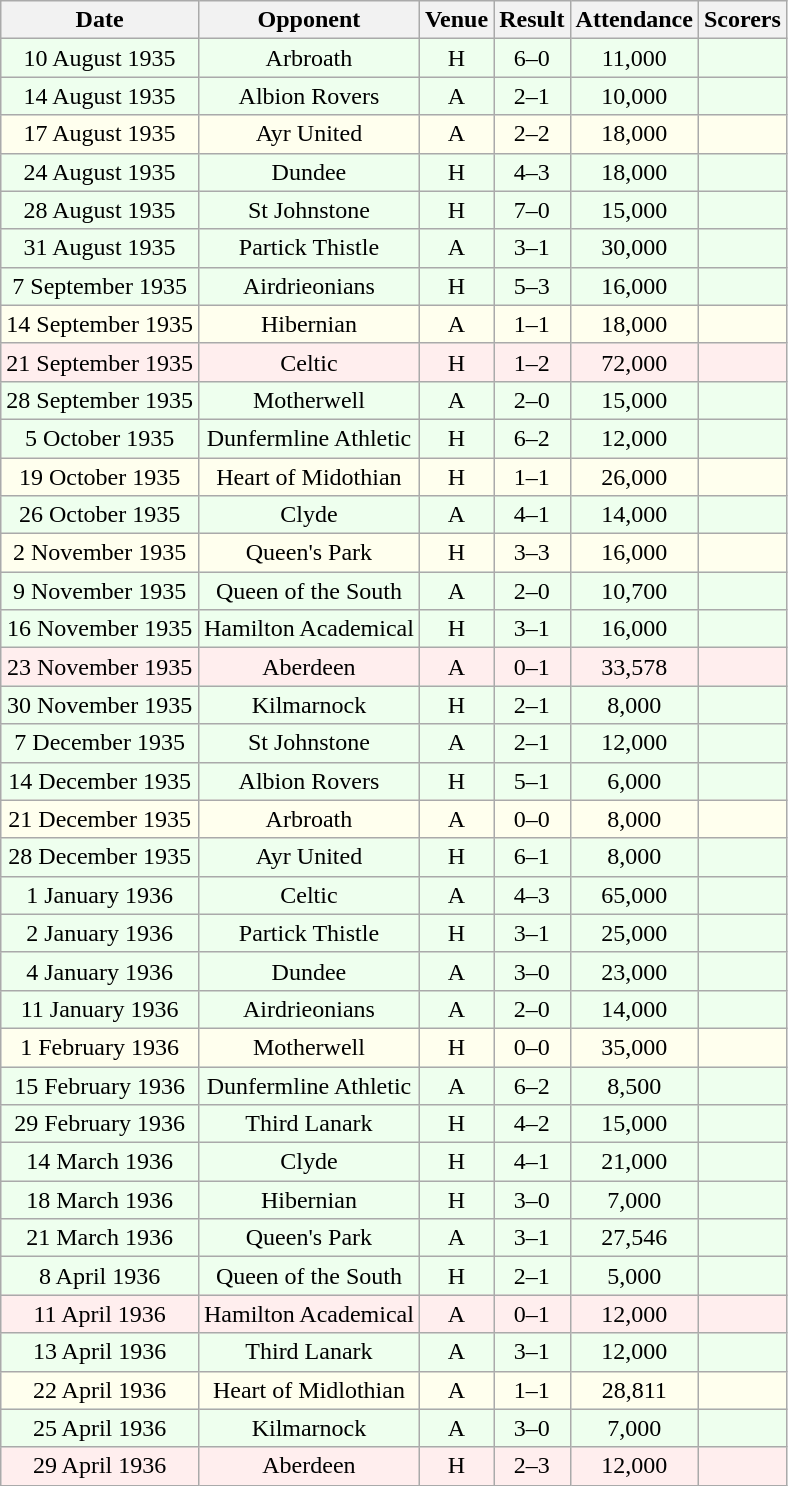<table class="wikitable sortable" style="font-size:100%; text-align:center">
<tr>
<th>Date</th>
<th>Opponent</th>
<th>Venue</th>
<th>Result</th>
<th>Attendance</th>
<th>Scorers</th>
</tr>
<tr bgcolor = "#EEFFEE">
<td>10 August 1935</td>
<td>Arbroath</td>
<td>H</td>
<td>6–0</td>
<td>11,000</td>
<td></td>
</tr>
<tr bgcolor = "#EEFFEE">
<td>14 August 1935</td>
<td>Albion Rovers</td>
<td>A</td>
<td>2–1</td>
<td>10,000</td>
<td></td>
</tr>
<tr bgcolor = "#FFFFEE">
<td>17 August 1935</td>
<td>Ayr United</td>
<td>A</td>
<td>2–2</td>
<td>18,000</td>
<td></td>
</tr>
<tr bgcolor = "#EEFFEE">
<td>24 August 1935</td>
<td>Dundee</td>
<td>H</td>
<td>4–3</td>
<td>18,000</td>
<td></td>
</tr>
<tr bgcolor = "#EEFFEE">
<td>28 August 1935</td>
<td>St Johnstone</td>
<td>H</td>
<td>7–0</td>
<td>15,000</td>
<td></td>
</tr>
<tr bgcolor = "#EEFFEE">
<td>31 August 1935</td>
<td>Partick Thistle</td>
<td>A</td>
<td>3–1</td>
<td>30,000</td>
<td></td>
</tr>
<tr bgcolor = "#EEFFEE">
<td>7 September 1935</td>
<td>Airdrieonians</td>
<td>H</td>
<td>5–3</td>
<td>16,000</td>
<td></td>
</tr>
<tr bgcolor = "#FFFFEE">
<td>14 September 1935</td>
<td>Hibernian</td>
<td>A</td>
<td>1–1</td>
<td>18,000</td>
<td></td>
</tr>
<tr bgcolor = "#FFEEEE">
<td>21 September 1935</td>
<td>Celtic</td>
<td>H</td>
<td>1–2</td>
<td>72,000</td>
<td></td>
</tr>
<tr bgcolor = "#EEFFEE">
<td>28 September 1935</td>
<td>Motherwell</td>
<td>A</td>
<td>2–0</td>
<td>15,000</td>
<td></td>
</tr>
<tr bgcolor = "#EEFFEE">
<td>5 October 1935</td>
<td>Dunfermline Athletic</td>
<td>H</td>
<td>6–2</td>
<td>12,000</td>
<td></td>
</tr>
<tr bgcolor = "#FFFFEE">
<td>19 October 1935</td>
<td>Heart of Midothian</td>
<td>H</td>
<td>1–1</td>
<td>26,000</td>
<td></td>
</tr>
<tr bgcolor = "#EEFFEE">
<td>26 October 1935</td>
<td>Clyde</td>
<td>A</td>
<td>4–1</td>
<td>14,000</td>
<td></td>
</tr>
<tr bgcolor = "#FFFFEE">
<td>2 November 1935</td>
<td>Queen's Park</td>
<td>H</td>
<td>3–3</td>
<td>16,000</td>
<td></td>
</tr>
<tr bgcolor = "#EEFFEE">
<td>9 November 1935</td>
<td>Queen of the South</td>
<td>A</td>
<td>2–0</td>
<td>10,700</td>
<td></td>
</tr>
<tr bgcolor = "#EEFFEE">
<td>16 November 1935</td>
<td>Hamilton Academical</td>
<td>H</td>
<td>3–1</td>
<td>16,000</td>
<td></td>
</tr>
<tr bgcolor = "#FFEEEE">
<td>23 November 1935</td>
<td>Aberdeen</td>
<td>A</td>
<td>0–1</td>
<td>33,578</td>
<td></td>
</tr>
<tr bgcolor = "#EEFFEE">
<td>30 November 1935</td>
<td>Kilmarnock</td>
<td>H</td>
<td>2–1</td>
<td>8,000</td>
<td></td>
</tr>
<tr bgcolor = "#EEFFEE">
<td>7 December 1935</td>
<td>St Johnstone</td>
<td>A</td>
<td>2–1</td>
<td>12,000</td>
<td></td>
</tr>
<tr bgcolor = "#EEFFEE">
<td>14 December 1935</td>
<td>Albion Rovers</td>
<td>H</td>
<td>5–1</td>
<td>6,000</td>
<td></td>
</tr>
<tr bgcolor = "#FFFFEE">
<td>21 December 1935</td>
<td>Arbroath</td>
<td>A</td>
<td>0–0</td>
<td>8,000</td>
<td></td>
</tr>
<tr bgcolor = "#EEFFEE">
<td>28 December 1935</td>
<td>Ayr United</td>
<td>H</td>
<td>6–1</td>
<td>8,000</td>
<td></td>
</tr>
<tr bgcolor = "#EEFFEE">
<td>1 January 1936</td>
<td>Celtic</td>
<td>A</td>
<td>4–3</td>
<td>65,000</td>
<td></td>
</tr>
<tr bgcolor = "#EEFFEE">
<td>2 January 1936</td>
<td>Partick Thistle</td>
<td>H</td>
<td>3–1</td>
<td>25,000</td>
<td></td>
</tr>
<tr bgcolor = "#EEFFEE">
<td>4 January 1936</td>
<td>Dundee</td>
<td>A</td>
<td>3–0</td>
<td>23,000</td>
<td></td>
</tr>
<tr bgcolor = "#EEFFEE">
<td>11 January 1936</td>
<td>Airdrieonians</td>
<td>A</td>
<td>2–0</td>
<td>14,000</td>
<td></td>
</tr>
<tr bgcolor = "#FFFFEE">
<td>1 February 1936</td>
<td>Motherwell</td>
<td>H</td>
<td>0–0</td>
<td>35,000</td>
<td></td>
</tr>
<tr bgcolor = "#EEFFEE">
<td>15 February 1936</td>
<td>Dunfermline Athletic</td>
<td>A</td>
<td>6–2</td>
<td>8,500</td>
<td></td>
</tr>
<tr bgcolor = "#EEFFEE">
<td>29 February 1936</td>
<td>Third Lanark</td>
<td>H</td>
<td>4–2</td>
<td>15,000</td>
<td></td>
</tr>
<tr bgcolor = "#EEFFEE">
<td>14 March 1936</td>
<td>Clyde</td>
<td>H</td>
<td>4–1</td>
<td>21,000</td>
<td></td>
</tr>
<tr bgcolor = "#EEFFEE">
<td>18 March 1936</td>
<td>Hibernian</td>
<td>H</td>
<td>3–0</td>
<td>7,000</td>
<td></td>
</tr>
<tr bgcolor = "#EEFFEE">
<td>21 March 1936</td>
<td>Queen's Park</td>
<td>A</td>
<td>3–1</td>
<td>27,546</td>
<td></td>
</tr>
<tr bgcolor = "#EEFFEE">
<td>8 April 1936</td>
<td>Queen of the South</td>
<td>H</td>
<td>2–1</td>
<td>5,000</td>
<td></td>
</tr>
<tr bgcolor = "#FFEEEE">
<td>11 April 1936</td>
<td>Hamilton Academical</td>
<td>A</td>
<td>0–1</td>
<td>12,000</td>
<td></td>
</tr>
<tr bgcolor = "#EEFFEE">
<td>13 April 1936</td>
<td>Third Lanark</td>
<td>A</td>
<td>3–1</td>
<td>12,000</td>
<td></td>
</tr>
<tr bgcolor = "#FFFFEE">
<td>22 April 1936</td>
<td>Heart of Midlothian</td>
<td>A</td>
<td>1–1</td>
<td>28,811</td>
<td></td>
</tr>
<tr bgcolor = "#EEFFEE">
<td>25 April 1936</td>
<td>Kilmarnock</td>
<td>A</td>
<td>3–0</td>
<td>7,000</td>
<td></td>
</tr>
<tr bgcolor = "#FFEEEE">
<td>29 April 1936</td>
<td>Aberdeen</td>
<td>H</td>
<td>2–3</td>
<td>12,000</td>
<td></td>
</tr>
</table>
